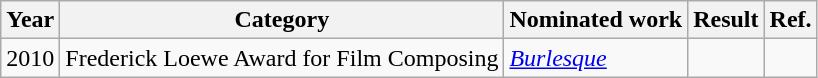<table class="wikitable">
<tr>
<th>Year</th>
<th>Category</th>
<th>Nominated work</th>
<th>Result</th>
<th>Ref.</th>
</tr>
<tr>
<td>2010</td>
<td>Frederick Loewe Award for Film Composing</td>
<td><em><a href='#'>Burlesque</a></em></td>
<td></td>
<td align="center"></td>
</tr>
</table>
